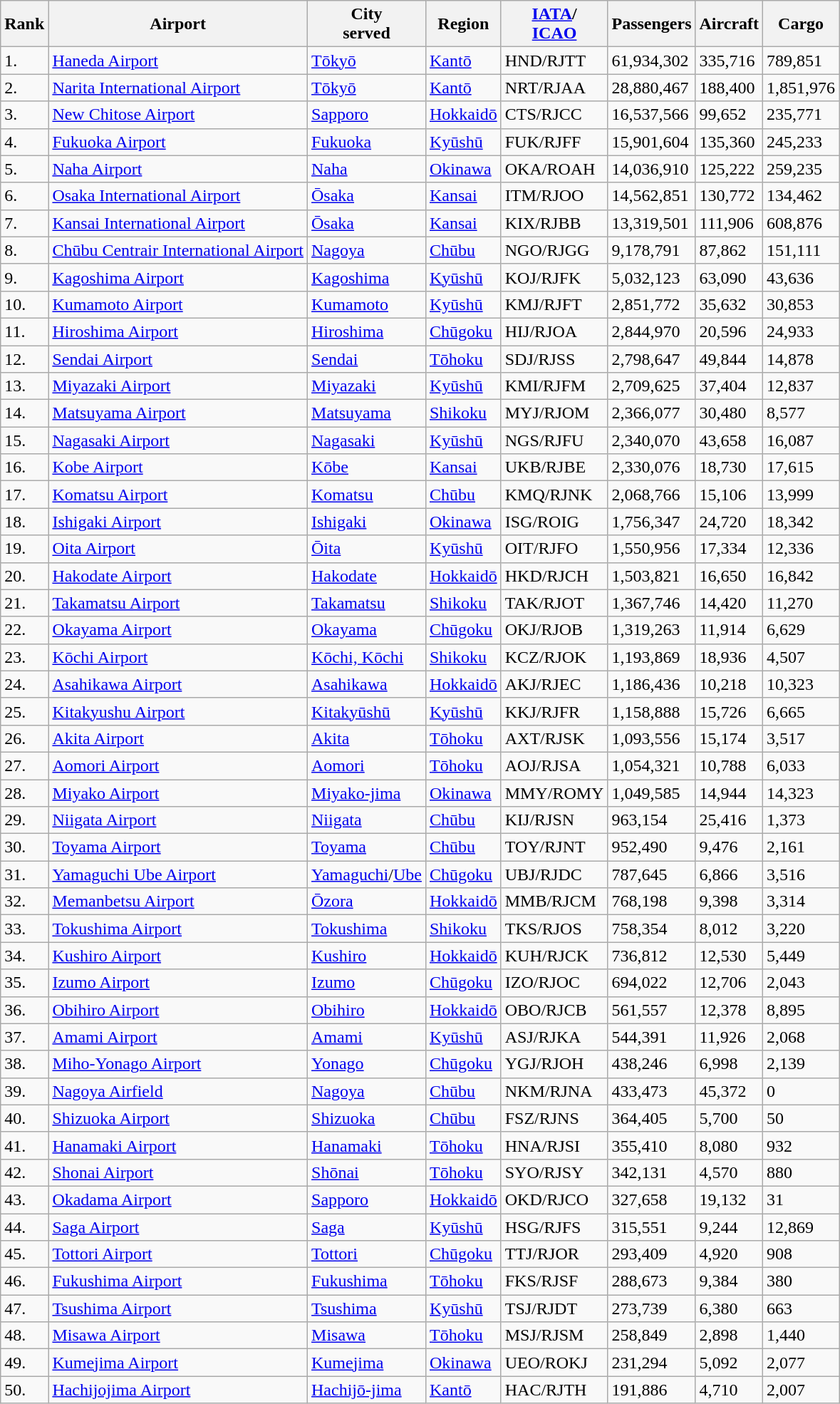<table class="wikitable sortable">
<tr>
<th>Rank</th>
<th>Airport</th>
<th>City<br>served</th>
<th>Region</th>
<th><a href='#'>IATA</a>/<br><a href='#'>ICAO</a></th>
<th>Passengers</th>
<th>Aircraft</th>
<th>Cargo</th>
</tr>
<tr>
<td>1.</td>
<td><a href='#'>Haneda Airport</a></td>
<td><a href='#'>Tōkyō</a></td>
<td><a href='#'>Kantō</a></td>
<td>HND/RJTT</td>
<td>61,934,302</td>
<td>335,716</td>
<td>789,851</td>
</tr>
<tr>
<td>2.</td>
<td><a href='#'>Narita International Airport</a></td>
<td><a href='#'>Tōkyō</a></td>
<td><a href='#'>Kantō</a></td>
<td>NRT/RJAA</td>
<td>28,880,467</td>
<td>188,400</td>
<td>1,851,976</td>
</tr>
<tr>
<td>3.</td>
<td><a href='#'>New Chitose Airport</a></td>
<td><a href='#'>Sapporo</a></td>
<td><a href='#'>Hokkaidō</a></td>
<td>CTS/RJCC</td>
<td>16,537,566</td>
<td>99,652</td>
<td>235,771</td>
</tr>
<tr>
<td>4.</td>
<td><a href='#'>Fukuoka Airport</a></td>
<td><a href='#'>Fukuoka</a></td>
<td><a href='#'>Kyūshū</a></td>
<td>FUK/RJFF</td>
<td>15,901,604</td>
<td>135,360</td>
<td>245,233</td>
</tr>
<tr>
<td>5.</td>
<td><a href='#'>Naha Airport</a></td>
<td><a href='#'>Naha</a></td>
<td><a href='#'>Okinawa</a></td>
<td>OKA/ROAH</td>
<td>14,036,910</td>
<td>125,222</td>
<td>259,235</td>
</tr>
<tr>
<td>6.</td>
<td><a href='#'>Osaka International Airport</a></td>
<td><a href='#'>Ōsaka</a></td>
<td><a href='#'>Kansai</a></td>
<td>ITM/RJOO</td>
<td>14,562,851</td>
<td>130,772</td>
<td>134,462</td>
</tr>
<tr>
<td>7.</td>
<td><a href='#'>Kansai International Airport</a></td>
<td><a href='#'>Ōsaka</a></td>
<td><a href='#'>Kansai</a></td>
<td>KIX/RJBB</td>
<td>13,319,501</td>
<td>111,906</td>
<td>608,876</td>
</tr>
<tr>
<td>8.</td>
<td><a href='#'>Chūbu Centrair International Airport</a></td>
<td><a href='#'>Nagoya</a></td>
<td><a href='#'>Chūbu</a></td>
<td>NGO/RJGG</td>
<td>9,178,791</td>
<td>87,862</td>
<td>151,111</td>
</tr>
<tr>
<td>9.</td>
<td><a href='#'>Kagoshima Airport</a></td>
<td><a href='#'>Kagoshima</a></td>
<td><a href='#'>Kyūshū</a></td>
<td>KOJ/RJFK</td>
<td>5,032,123</td>
<td>63,090</td>
<td>43,636</td>
</tr>
<tr>
<td>10.</td>
<td><a href='#'>Kumamoto Airport</a></td>
<td><a href='#'>Kumamoto</a></td>
<td><a href='#'>Kyūshū</a></td>
<td>KMJ/RJFT</td>
<td>2,851,772</td>
<td>35,632</td>
<td>30,853</td>
</tr>
<tr>
<td>11.</td>
<td><a href='#'>Hiroshima Airport</a></td>
<td><a href='#'>Hiroshima</a></td>
<td><a href='#'>Chūgoku</a></td>
<td>HIJ/RJOA</td>
<td>2,844,970</td>
<td>20,596</td>
<td>24,933</td>
</tr>
<tr>
<td>12.</td>
<td><a href='#'>Sendai Airport</a></td>
<td><a href='#'>Sendai</a></td>
<td><a href='#'>Tōhoku</a></td>
<td>SDJ/RJSS</td>
<td>2,798,647</td>
<td>49,844</td>
<td>14,878</td>
</tr>
<tr>
<td>13.</td>
<td><a href='#'>Miyazaki Airport</a></td>
<td><a href='#'>Miyazaki</a></td>
<td><a href='#'>Kyūshū</a></td>
<td>KMI/RJFM</td>
<td>2,709,625</td>
<td>37,404</td>
<td>12,837</td>
</tr>
<tr>
<td>14.</td>
<td><a href='#'>Matsuyama Airport</a></td>
<td><a href='#'>Matsuyama</a></td>
<td><a href='#'>Shikoku</a></td>
<td>MYJ/RJOM</td>
<td>2,366,077</td>
<td>30,480</td>
<td>8,577</td>
</tr>
<tr>
<td>15.</td>
<td><a href='#'>Nagasaki Airport</a></td>
<td><a href='#'>Nagasaki</a></td>
<td><a href='#'>Kyūshū</a></td>
<td>NGS/RJFU</td>
<td>2,340,070</td>
<td>43,658</td>
<td>16,087</td>
</tr>
<tr>
<td>16.</td>
<td><a href='#'>Kobe Airport</a></td>
<td><a href='#'>Kōbe</a></td>
<td><a href='#'>Kansai</a></td>
<td>UKB/RJBE</td>
<td>2,330,076</td>
<td>18,730</td>
<td>17,615</td>
</tr>
<tr>
<td>17.</td>
<td><a href='#'>Komatsu Airport</a></td>
<td><a href='#'>Komatsu</a></td>
<td><a href='#'>Chūbu</a></td>
<td>KMQ/RJNK</td>
<td>2,068,766</td>
<td>15,106</td>
<td>13,999</td>
</tr>
<tr>
<td>18.</td>
<td><a href='#'>Ishigaki Airport</a></td>
<td><a href='#'>Ishigaki</a></td>
<td><a href='#'>Okinawa</a></td>
<td>ISG/ROIG</td>
<td>1,756,347</td>
<td>24,720</td>
<td>18,342</td>
</tr>
<tr>
<td>19.</td>
<td><a href='#'>Oita Airport</a></td>
<td><a href='#'>Ōita</a></td>
<td><a href='#'>Kyūshū</a></td>
<td>OIT/RJFO</td>
<td>1,550,956</td>
<td>17,334</td>
<td>12,336</td>
</tr>
<tr>
<td>20.</td>
<td><a href='#'>Hakodate Airport</a></td>
<td><a href='#'>Hakodate</a></td>
<td><a href='#'>Hokkaidō</a></td>
<td>HKD/RJCH</td>
<td>1,503,821</td>
<td>16,650</td>
<td>16,842</td>
</tr>
<tr>
<td>21.</td>
<td><a href='#'>Takamatsu Airport</a></td>
<td><a href='#'>Takamatsu</a></td>
<td><a href='#'>Shikoku</a></td>
<td>TAK/RJOT</td>
<td>1,367,746</td>
<td>14,420</td>
<td>11,270</td>
</tr>
<tr>
<td>22.</td>
<td><a href='#'>Okayama Airport</a></td>
<td><a href='#'>Okayama</a></td>
<td><a href='#'>Chūgoku</a></td>
<td>OKJ/RJOB</td>
<td>1,319,263</td>
<td>11,914</td>
<td>6,629</td>
</tr>
<tr>
<td>23.</td>
<td><a href='#'>Kōchi Airport</a></td>
<td><a href='#'>Kōchi, Kōchi</a></td>
<td><a href='#'>Shikoku</a></td>
<td>KCZ/RJOK</td>
<td>1,193,869</td>
<td>18,936</td>
<td>4,507</td>
</tr>
<tr>
<td>24.</td>
<td><a href='#'>Asahikawa Airport</a></td>
<td><a href='#'>Asahikawa</a></td>
<td><a href='#'>Hokkaidō</a></td>
<td>AKJ/RJEC</td>
<td>1,186,436</td>
<td>10,218</td>
<td>10,323</td>
</tr>
<tr>
<td>25.</td>
<td><a href='#'>Kitakyushu Airport</a></td>
<td><a href='#'>Kitakyūshū</a></td>
<td><a href='#'>Kyūshū</a></td>
<td>KKJ/RJFR</td>
<td>1,158,888</td>
<td>15,726</td>
<td>6,665</td>
</tr>
<tr>
<td>26.</td>
<td><a href='#'>Akita Airport</a></td>
<td><a href='#'>Akita</a></td>
<td><a href='#'>Tōhoku</a></td>
<td>AXT/RJSK</td>
<td>1,093,556</td>
<td>15,174</td>
<td>3,517</td>
</tr>
<tr>
<td>27.</td>
<td><a href='#'>Aomori Airport</a></td>
<td><a href='#'>Aomori</a></td>
<td><a href='#'>Tōhoku</a></td>
<td>AOJ/RJSA</td>
<td>1,054,321</td>
<td>10,788</td>
<td>6,033</td>
</tr>
<tr>
<td>28.</td>
<td><a href='#'>Miyako Airport</a></td>
<td><a href='#'>Miyako-jima</a></td>
<td><a href='#'>Okinawa</a></td>
<td>MMY/ROMY</td>
<td>1,049,585</td>
<td>14,944</td>
<td>14,323</td>
</tr>
<tr>
<td>29.</td>
<td><a href='#'>Niigata Airport</a></td>
<td><a href='#'>Niigata</a></td>
<td><a href='#'>Chūbu</a></td>
<td>KIJ/RJSN</td>
<td>963,154</td>
<td>25,416</td>
<td>1,373</td>
</tr>
<tr>
<td>30.</td>
<td><a href='#'>Toyama Airport</a></td>
<td><a href='#'>Toyama</a></td>
<td><a href='#'>Chūbu</a></td>
<td>TOY/RJNT</td>
<td>952,490</td>
<td>9,476</td>
<td>2,161</td>
</tr>
<tr>
<td>31.</td>
<td><a href='#'>Yamaguchi Ube Airport</a></td>
<td><a href='#'>Yamaguchi</a>/<a href='#'>Ube</a></td>
<td><a href='#'>Chūgoku</a></td>
<td>UBJ/RJDC</td>
<td>787,645</td>
<td>6,866</td>
<td>3,516</td>
</tr>
<tr>
<td>32.</td>
<td><a href='#'>Memanbetsu Airport</a></td>
<td><a href='#'>Ōzora</a></td>
<td><a href='#'>Hokkaidō</a></td>
<td>MMB/RJCM</td>
<td>768,198</td>
<td>9,398</td>
<td>3,314</td>
</tr>
<tr>
<td>33.</td>
<td><a href='#'>Tokushima Airport</a></td>
<td><a href='#'>Tokushima</a></td>
<td><a href='#'>Shikoku</a></td>
<td>TKS/RJOS</td>
<td>758,354</td>
<td>8,012</td>
<td>3,220</td>
</tr>
<tr>
<td>34.</td>
<td><a href='#'>Kushiro Airport</a></td>
<td><a href='#'>Kushiro</a></td>
<td><a href='#'>Hokkaidō</a></td>
<td>KUH/RJCK</td>
<td>736,812</td>
<td>12,530</td>
<td>5,449</td>
</tr>
<tr>
<td>35.</td>
<td><a href='#'>Izumo Airport</a></td>
<td><a href='#'>Izumo</a></td>
<td><a href='#'>Chūgoku</a></td>
<td>IZO/RJOC</td>
<td>694,022</td>
<td>12,706</td>
<td>2,043</td>
</tr>
<tr>
<td>36.</td>
<td><a href='#'>Obihiro Airport</a></td>
<td><a href='#'>Obihiro</a></td>
<td><a href='#'>Hokkaidō</a></td>
<td>OBO/RJCB</td>
<td>561,557</td>
<td>12,378</td>
<td>8,895</td>
</tr>
<tr>
<td>37.</td>
<td><a href='#'>Amami Airport</a></td>
<td><a href='#'>Amami</a></td>
<td><a href='#'>Kyūshū</a></td>
<td>ASJ/RJKA</td>
<td>544,391</td>
<td>11,926</td>
<td>2,068</td>
</tr>
<tr>
<td>38.</td>
<td><a href='#'>Miho-Yonago Airport</a></td>
<td><a href='#'>Yonago</a></td>
<td><a href='#'>Chūgoku</a></td>
<td>YGJ/RJOH</td>
<td>438,246</td>
<td>6,998</td>
<td>2,139</td>
</tr>
<tr>
<td>39.</td>
<td><a href='#'>Nagoya Airfield</a></td>
<td><a href='#'>Nagoya</a></td>
<td><a href='#'>Chūbu</a></td>
<td>NKM/RJNA</td>
<td>433,473</td>
<td>45,372</td>
<td>0</td>
</tr>
<tr>
<td>40.</td>
<td><a href='#'>Shizuoka Airport</a></td>
<td><a href='#'>Shizuoka</a></td>
<td><a href='#'>Chūbu</a></td>
<td>FSZ/RJNS</td>
<td>364,405</td>
<td>5,700</td>
<td>50</td>
</tr>
<tr>
<td>41.</td>
<td><a href='#'>Hanamaki Airport</a></td>
<td><a href='#'>Hanamaki</a></td>
<td><a href='#'>Tōhoku</a></td>
<td>HNA/RJSI</td>
<td>355,410</td>
<td>8,080</td>
<td>932</td>
</tr>
<tr>
<td>42.</td>
<td><a href='#'>Shonai Airport</a></td>
<td><a href='#'>Shōnai</a></td>
<td><a href='#'>Tōhoku</a></td>
<td>SYO/RJSY</td>
<td>342,131</td>
<td>4,570</td>
<td>880</td>
</tr>
<tr>
<td>43.</td>
<td><a href='#'>Okadama Airport</a></td>
<td><a href='#'>Sapporo</a></td>
<td><a href='#'>Hokkaidō</a></td>
<td>OKD/RJCO</td>
<td>327,658</td>
<td>19,132</td>
<td>31</td>
</tr>
<tr>
<td>44.</td>
<td><a href='#'>Saga Airport</a></td>
<td><a href='#'>Saga</a></td>
<td><a href='#'>Kyūshū</a></td>
<td>HSG/RJFS</td>
<td>315,551</td>
<td>9,244</td>
<td>12,869</td>
</tr>
<tr>
<td>45.</td>
<td><a href='#'>Tottori Airport</a></td>
<td><a href='#'>Tottori</a></td>
<td><a href='#'>Chūgoku</a></td>
<td>TTJ/RJOR</td>
<td>293,409</td>
<td>4,920</td>
<td>908</td>
</tr>
<tr>
<td>46.</td>
<td><a href='#'>Fukushima Airport</a></td>
<td><a href='#'>Fukushima</a></td>
<td><a href='#'>Tōhoku</a></td>
<td>FKS/RJSF</td>
<td>288,673</td>
<td>9,384</td>
<td>380</td>
</tr>
<tr>
<td>47.</td>
<td><a href='#'>Tsushima Airport</a></td>
<td><a href='#'>Tsushima</a></td>
<td><a href='#'>Kyūshū</a></td>
<td>TSJ/RJDT</td>
<td>273,739</td>
<td>6,380</td>
<td>663</td>
</tr>
<tr>
<td>48.</td>
<td><a href='#'>Misawa Airport</a></td>
<td><a href='#'>Misawa</a></td>
<td><a href='#'>Tōhoku</a></td>
<td>MSJ/RJSM</td>
<td>258,849</td>
<td>2,898</td>
<td>1,440</td>
</tr>
<tr>
<td>49.</td>
<td><a href='#'>Kumejima Airport</a></td>
<td><a href='#'>Kumejima</a></td>
<td><a href='#'>Okinawa</a></td>
<td>UEO/ROKJ</td>
<td>231,294</td>
<td>5,092</td>
<td>2,077</td>
</tr>
<tr>
<td>50.</td>
<td><a href='#'>Hachijojima Airport</a></td>
<td><a href='#'>Hachijō-jima</a></td>
<td><a href='#'>Kantō</a></td>
<td>HAC/RJTH</td>
<td>191,886</td>
<td>4,710</td>
<td>2,007</td>
</tr>
</table>
